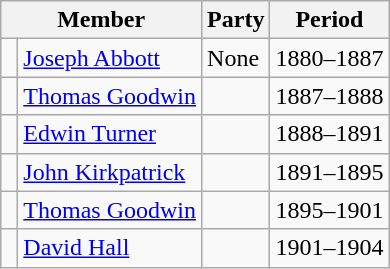<table class="wikitable">
<tr>
<th colspan="2">Member</th>
<th>Party</th>
<th>Period</th>
</tr>
<tr>
<td> </td>
<td><a href='#'>Joseph Abbott</a></td>
<td>None</td>
<td>1880–1887</td>
</tr>
<tr>
<td> </td>
<td><a href='#'>Thomas Goodwin</a></td>
<td></td>
<td>1887–1888</td>
</tr>
<tr>
<td> </td>
<td><a href='#'>Edwin Turner</a></td>
<td></td>
<td>1888–1891</td>
</tr>
<tr>
<td> </td>
<td><a href='#'>John Kirkpatrick</a></td>
<td></td>
<td>1891–1895</td>
</tr>
<tr>
<td> </td>
<td><a href='#'>Thomas Goodwin</a></td>
<td></td>
<td>1895–1901</td>
</tr>
<tr>
<td> </td>
<td><a href='#'>David Hall</a></td>
<td></td>
<td>1901–1904</td>
</tr>
</table>
